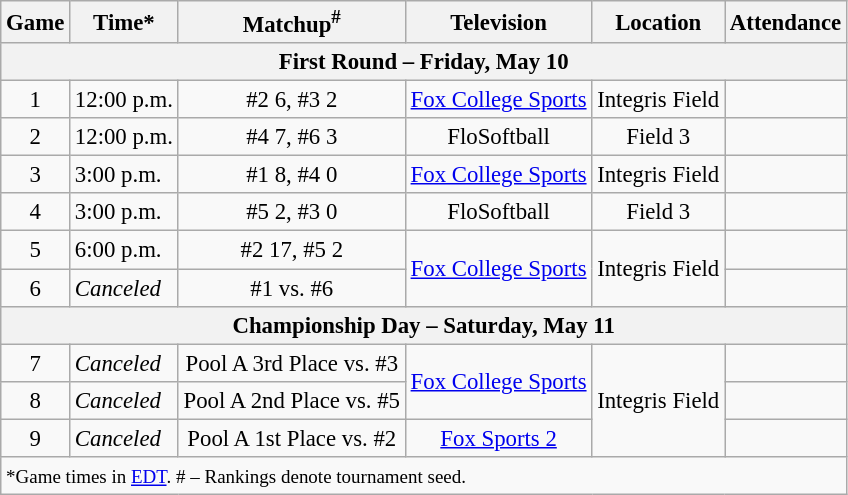<table class="wikitable" style="font-size: 95%">
<tr align="center">
<th>Game</th>
<th>Time*</th>
<th>Matchup<sup>#</sup></th>
<th>Television</th>
<th>Location</th>
<th>Attendance</th>
</tr>
<tr>
<th colspan=7>First Round – Friday, May 10</th>
</tr>
<tr>
<td style="text-align:center;">1</td>
<td>12:00 p.m.</td>
<td style="text-align:center;">#2  6, #3  2</td>
<td style="text-align:center;"><a href='#'>Fox College Sports</a></td>
<td style="text-align:center;">Integris Field</td>
<td style="text-align:center;"></td>
</tr>
<tr>
<td style="text-align:center;">2</td>
<td>12:00 p.m.</td>
<td style="text-align:center;">#4  7, #6  3</td>
<td style="text-align:center;">FloSoftball</td>
<td style="text-align:center;">Field 3</td>
<td style="text-align:center;"></td>
</tr>
<tr>
<td style="text-align:center;">3</td>
<td>3:00 p.m.</td>
<td style="text-align:center;">#1  8, #4  0</td>
<td style="text-align:center;"><a href='#'>Fox College Sports</a></td>
<td style="text-align:center;">Integris Field</td>
<td style="text-align:center;"></td>
</tr>
<tr>
<td style="text-align:center;">4</td>
<td>3:00 p.m.</td>
<td style="text-align:center;">#5  2, #3  0</td>
<td style="text-align:center;">FloSoftball</td>
<td style="text-align:center;">Field 3</td>
<td style="text-align:center;"></td>
</tr>
<tr>
<td style="text-align:center;">5</td>
<td>6:00 p.m.</td>
<td style="text-align:center;">#2  17, #5  2</td>
<td rowspan=2 style="text-align:center;"><a href='#'>Fox College Sports</a></td>
<td rowspan=2 style="text-align:center;">Integris Field</td>
<td style="text-align:center;"></td>
</tr>
<tr>
<td style="text-align:center;">6</td>
<td><em>Canceled</em></td>
<td style="text-align:center;">#1  vs. #6 </td>
<td style="text-align:center;"></td>
</tr>
<tr>
<th colspan=7>Championship Day – Saturday, May 11</th>
</tr>
<tr>
<td style="text-align:center;">7</td>
<td><em>Canceled</em></td>
<td style="text-align:center;">Pool A 3rd Place vs. #3 </td>
<td rowspan=2 style="text-align:center;"><a href='#'>Fox College Sports</a></td>
<td rowspan=3 style="text-align:center;">Integris Field</td>
<td style="text-align:center;"></td>
</tr>
<tr>
<td style="text-align:center;">8</td>
<td><em>Canceled</em></td>
<td style="text-align:center;">Pool A 2nd Place vs. #5 </td>
<td style="text-align:center;"></td>
</tr>
<tr>
<td style="text-align:center;">9</td>
<td><em>Canceled</em></td>
<td style="text-align:center;">Pool A 1st Place vs. #2 </td>
<td style="text-align:center;"><a href='#'>Fox Sports 2</a></td>
<td style="text-align:center;"></td>
</tr>
<tr>
<td colspan=7><small>*Game times in <a href='#'>EDT</a>. # – Rankings denote tournament seed.</small></td>
</tr>
</table>
